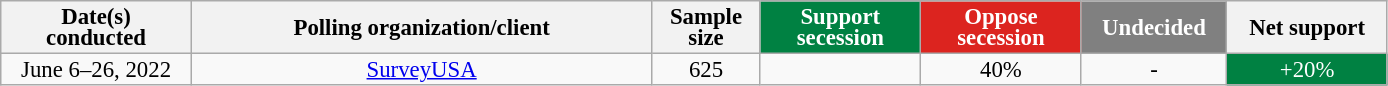<table class="wikitable" style="text-align: center; line-height: 14px; font-size: 95%;">
<tr>
<th style="width: 120px;" !>Date(s)<br>conducted</th>
<th style="width: 300px;">Polling organization/client</th>
<th class="unsortable" style="width: 65px;">Sample size</th>
<th class="unsortable" style="background: rgb(0, 129, 66); width: 100px; color: white;">Support secession</th>
<th class="unsortable" style="background: rgb(220, 36, 31); width: 100px; color: white;">Oppose secession</th>
<th class="unsortable" style="background: gray; width: 90px; color: white;">Undecided</th>
<th class="unsortable" style="width: 80px;">Net support</th>
</tr>
<tr>
<td data-sort-value="2022-06-26">June 6–26, 2022</td>
<td><a href='#'>SurveyUSA</a></td>
<td>625</td>
<td></td>
<td>40%</td>
<td>-</td>
<td class="unsortable" style="background: rgb(0, 129, 66); width: 100px; color: white;">+20%</td>
</tr>
</table>
